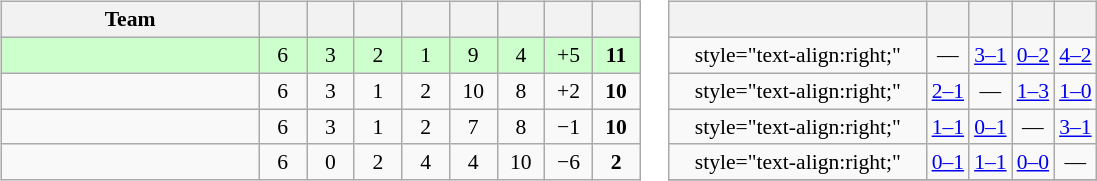<table>
<tr>
<td><br><table class="wikitable" style="text-align: center; font-size: 90%;">
<tr>
<th width=165>Team</th>
<th width=25></th>
<th width=25></th>
<th width=25></th>
<th width=25></th>
<th width=25></th>
<th width=25></th>
<th width=25></th>
<th width=25></th>
</tr>
<tr style="background:#cfc;">
<td align="left"></td>
<td>6</td>
<td>3</td>
<td>2</td>
<td>1</td>
<td>9</td>
<td>4</td>
<td>+5</td>
<td><strong>11</strong></td>
</tr>
<tr>
<td align="left"></td>
<td>6</td>
<td>3</td>
<td>1</td>
<td>2</td>
<td>10</td>
<td>8</td>
<td>+2</td>
<td><strong>10</strong></td>
</tr>
<tr>
<td align="left"></td>
<td>6</td>
<td>3</td>
<td>1</td>
<td>2</td>
<td>7</td>
<td>8</td>
<td>−1</td>
<td><strong>10</strong></td>
</tr>
<tr>
<td align="left"></td>
<td>6</td>
<td>0</td>
<td>2</td>
<td>4</td>
<td>4</td>
<td>10</td>
<td>−6</td>
<td><strong>2</strong></td>
</tr>
</table>
</td>
<td><br><table class="wikitable" style="text-align:center; font-size:90%;">
<tr>
<th width=165> </th>
<th></th>
<th></th>
<th></th>
<th></th>
</tr>
<tr>
<td>style="text-align:right;"</td>
<td>—</td>
<td><a href='#'>3–1</a></td>
<td><a href='#'>0–2</a></td>
<td><a href='#'>4–2</a></td>
</tr>
<tr>
<td>style="text-align:right;"</td>
<td><a href='#'>2–1</a></td>
<td>—</td>
<td><a href='#'>1–3</a></td>
<td><a href='#'>1–0</a></td>
</tr>
<tr>
<td>style="text-align:right;"</td>
<td><a href='#'>1–1</a></td>
<td><a href='#'>0–1</a></td>
<td>—</td>
<td><a href='#'>3–1</a></td>
</tr>
<tr>
<td>style="text-align:right;"</td>
<td><a href='#'>0–1</a></td>
<td><a href='#'>1–1</a></td>
<td><a href='#'>0–0</a></td>
<td>—</td>
</tr>
<tr>
</tr>
</table>
</td>
</tr>
</table>
